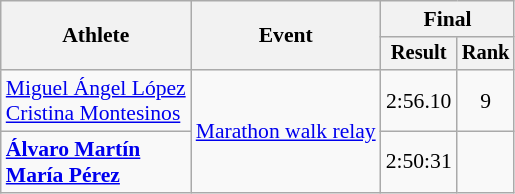<table class="wikitable" style="font-size:90%">
<tr>
<th rowspan="2">Athlete</th>
<th rowspan="2">Event</th>
<th colspan="2">Final</th>
</tr>
<tr style="font-size:95%">
<th>Result</th>
<th>Rank</th>
</tr>
<tr align=center>
<td align=left><a href='#'>Miguel Ángel López</a><br><a href='#'>Cristina Montesinos</a></td>
<td align=left rowspan=2><a href='#'>Marathon walk relay</a></td>
<td>2:56.10</td>
<td>9</td>
</tr>
<tr align=center>
<td align=left><strong><a href='#'>Álvaro Martín</a><br><a href='#'>María Pérez</a></strong></td>
<td>2:50:31</td>
<td></td>
</tr>
</table>
